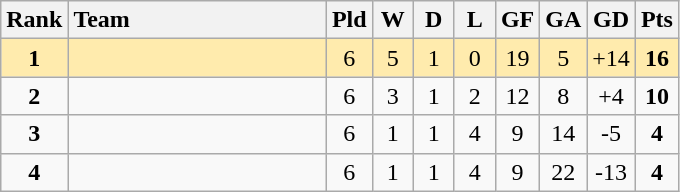<table class="wikitable" style="text-align: center;">
<tr>
<th width=30>Rank</th>
<th width=165 style="text-align:left;">Team</th>
<th width=20>Pld</th>
<th width=20>W</th>
<th width=20>D</th>
<th width=20>L</th>
<th width=20>GF</th>
<th width=20>GA</th>
<th width=20>GD</th>
<th width=20>Pts</th>
</tr>
<tr style="background:#ffebad;">
<td><strong>1</strong></td>
<td style="text-align:left;"></td>
<td>6</td>
<td>5</td>
<td>1</td>
<td>0</td>
<td>19</td>
<td>5</td>
<td>+14</td>
<td><strong>16</strong></td>
</tr>
<tr>
<td><strong>2</strong></td>
<td style="text-align:left;"></td>
<td>6</td>
<td>3</td>
<td>1</td>
<td>2</td>
<td>12</td>
<td>8</td>
<td>+4</td>
<td><strong>10</strong></td>
</tr>
<tr>
<td><strong>3</strong></td>
<td style="text-align:left;"></td>
<td>6</td>
<td>1</td>
<td>1</td>
<td>4</td>
<td>9</td>
<td>14</td>
<td>-5</td>
<td><strong>4</strong></td>
</tr>
<tr>
<td><strong>4</strong></td>
<td style="text-align:left;"></td>
<td>6</td>
<td>1</td>
<td>1</td>
<td>4</td>
<td>9</td>
<td>22</td>
<td>-13</td>
<td><strong>4</strong></td>
</tr>
</table>
